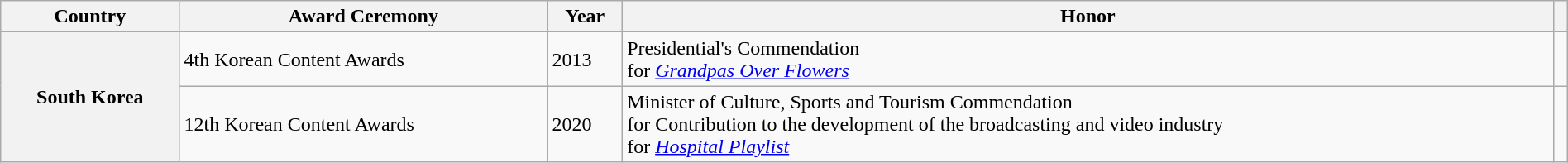<table class="wikitable sortable plainrowheaders" style="text-align:left; font-size:100%; padding:0 auto; width:100%; margin:auto">
<tr>
<th scope="col">Country</th>
<th scope="col">Award Ceremony</th>
<th scope="col">Year</th>
<th scope="col">Honor</th>
<th class="unsortable" scope="col"></th>
</tr>
<tr>
<th scope="row" rowspan="2">South Korea</th>
<td scope="row">4th Korean Content Awards</td>
<td>2013</td>
<td>Presidential's Commendation<br>for <em><a href='#'>Grandpas Over Flowers</a></em></td>
<td></td>
</tr>
<tr>
<td>12th Korean Content Awards</td>
<td>2020</td>
<td>Minister of Culture, Sports and Tourism Commendation<br>for Contribution to the development of the broadcasting and video industry<br>for <em><a href='#'>Hospital Playlist</a></em></td>
<td></td>
</tr>
</table>
